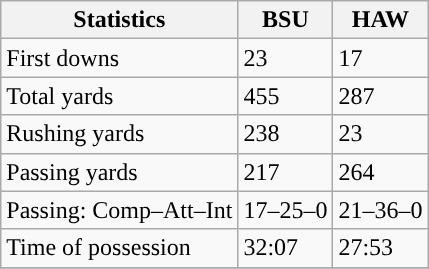<table class="wikitable" style="float: left;">
<tr>
<th>Statistics</th>
<th>BSU</th>
<th>HAW</th>
</tr>
<tr>
<td>First downs</td>
<td>23</td>
<td>17</td>
</tr>
<tr>
<td>Total yards</td>
<td>455</td>
<td>287</td>
</tr>
<tr>
<td>Rushing yards</td>
<td>238</td>
<td>23</td>
</tr>
<tr>
<td>Passing yards</td>
<td>217</td>
<td>264</td>
</tr>
<tr>
<td>Passing: Comp–Att–Int</td>
<td>17–25–0</td>
<td>21–36–0</td>
</tr>
<tr>
<td>Time of possession</td>
<td>32:07</td>
<td>27:53</td>
</tr>
<tr>
</tr>
</table>
